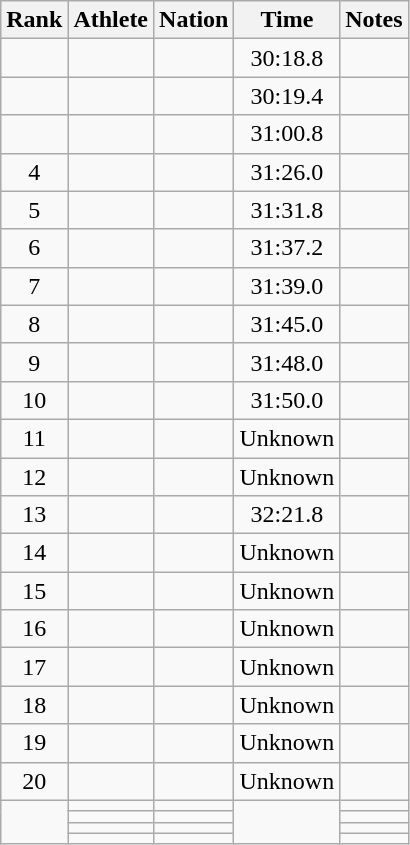<table class="wikitable sortable" style="text-align:center">
<tr>
<th>Rank</th>
<th>Athlete</th>
<th>Nation</th>
<th>Time</th>
<th>Notes</th>
</tr>
<tr>
<td></td>
<td align=left></td>
<td align=left></td>
<td>30:18.8</td>
<td></td>
</tr>
<tr>
<td></td>
<td align=left></td>
<td align=left></td>
<td>30:19.4</td>
<td></td>
</tr>
<tr>
<td></td>
<td align=left></td>
<td align=left></td>
<td>31:00.8</td>
<td></td>
</tr>
<tr>
<td>4</td>
<td align=left></td>
<td align=left></td>
<td>31:26.0</td>
<td></td>
</tr>
<tr>
<td>5</td>
<td align=left></td>
<td align=left></td>
<td>31:31.8</td>
<td></td>
</tr>
<tr>
<td>6</td>
<td align=left></td>
<td align=left></td>
<td>31:37.2</td>
<td></td>
</tr>
<tr>
<td>7</td>
<td align=left></td>
<td align=left></td>
<td>31:39.0</td>
<td></td>
</tr>
<tr>
<td>8</td>
<td align=left></td>
<td align=left></td>
<td>31:45.0</td>
<td></td>
</tr>
<tr>
<td>9</td>
<td align=left></td>
<td align=left></td>
<td>31:48.0</td>
<td></td>
</tr>
<tr>
<td>10</td>
<td align=left></td>
<td align=left></td>
<td>31:50.0</td>
<td></td>
</tr>
<tr>
<td>11</td>
<td align=left></td>
<td align=left></td>
<td>Unknown</td>
<td></td>
</tr>
<tr>
<td>12</td>
<td align=left></td>
<td align=left></td>
<td>Unknown</td>
<td></td>
</tr>
<tr>
<td>13</td>
<td align=left></td>
<td align=left></td>
<td>32:21.8</td>
<td></td>
</tr>
<tr>
<td>14</td>
<td align=left></td>
<td align=left></td>
<td>Unknown</td>
<td></td>
</tr>
<tr>
<td>15</td>
<td align=left></td>
<td align=left></td>
<td>Unknown</td>
<td></td>
</tr>
<tr>
<td>16</td>
<td align=left></td>
<td align=left></td>
<td>Unknown</td>
<td></td>
</tr>
<tr>
<td>17</td>
<td align=left></td>
<td align=left></td>
<td>Unknown</td>
<td></td>
</tr>
<tr>
<td>18</td>
<td align=left></td>
<td align=left></td>
<td>Unknown</td>
<td></td>
</tr>
<tr>
<td>19</td>
<td align=left></td>
<td align=left></td>
<td>Unknown</td>
<td></td>
</tr>
<tr>
<td>20</td>
<td align=left></td>
<td align=left></td>
<td>Unknown</td>
<td></td>
</tr>
<tr>
<td rowspan=4></td>
<td align=left></td>
<td align=left></td>
<td rowspan=4></td>
<td></td>
</tr>
<tr>
<td align=left></td>
<td align=left></td>
<td></td>
</tr>
<tr>
<td align=left></td>
<td align=left></td>
<td></td>
</tr>
<tr>
<td align=left></td>
<td align=left></td>
<td></td>
</tr>
</table>
